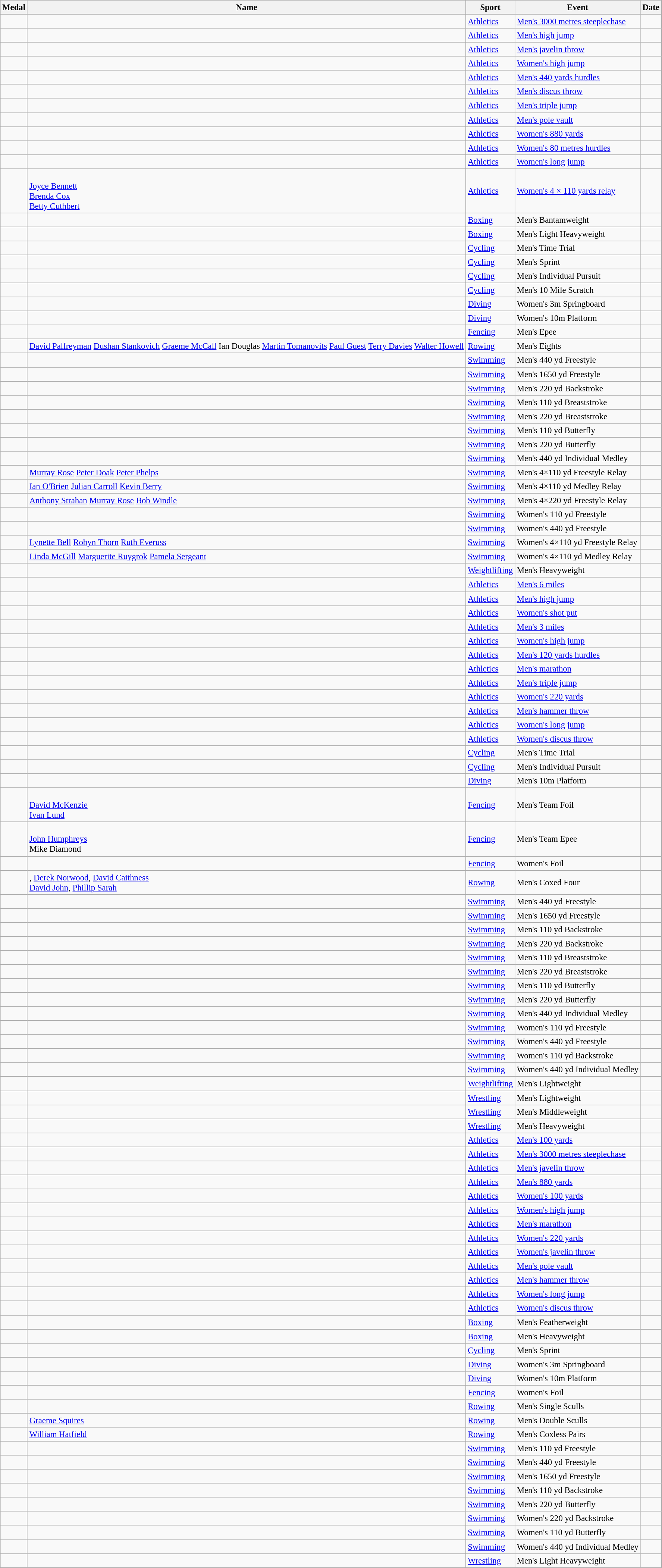<table class="wikitable sortable" style="font-size: 95%;">
<tr>
<th>Medal</th>
<th>Name</th>
<th>Sport</th>
<th>Event</th>
<th>Date</th>
</tr>
<tr>
<td></td>
<td></td>
<td><a href='#'>Athletics</a></td>
<td><a href='#'>Men's 3000 metres steeplechase</a></td>
<td></td>
</tr>
<tr>
<td></td>
<td></td>
<td><a href='#'>Athletics</a></td>
<td><a href='#'>Men's high jump</a></td>
<td></td>
</tr>
<tr>
<td></td>
<td></td>
<td><a href='#'>Athletics</a></td>
<td><a href='#'>Men's javelin throw</a></td>
<td></td>
</tr>
<tr>
<td></td>
<td></td>
<td><a href='#'>Athletics</a></td>
<td><a href='#'>Women's high jump</a></td>
<td></td>
</tr>
<tr>
<td></td>
<td></td>
<td><a href='#'>Athletics</a></td>
<td><a href='#'>Men's 440 yards hurdles</a></td>
<td></td>
</tr>
<tr>
<td></td>
<td></td>
<td><a href='#'>Athletics</a></td>
<td><a href='#'>Men's discus throw</a></td>
<td></td>
</tr>
<tr>
<td></td>
<td></td>
<td><a href='#'>Athletics</a></td>
<td><a href='#'>Men's triple jump</a></td>
<td></td>
</tr>
<tr>
<td></td>
<td></td>
<td><a href='#'>Athletics</a></td>
<td><a href='#'>Men's pole vault</a></td>
<td></td>
</tr>
<tr>
<td></td>
<td></td>
<td><a href='#'>Athletics</a></td>
<td><a href='#'>Women's 880 yards</a></td>
<td></td>
</tr>
<tr>
<td></td>
<td></td>
<td><a href='#'>Athletics</a></td>
<td><a href='#'>Women's 80 metres hurdles</a></td>
<td></td>
</tr>
<tr>
<td></td>
<td></td>
<td><a href='#'>Athletics</a></td>
<td><a href='#'>Women's long jump</a></td>
<td></td>
</tr>
<tr>
<td></td>
<td><br><a href='#'>Joyce Bennett</a><br><a href='#'>Brenda Cox</a><br><a href='#'>Betty Cuthbert</a></td>
<td><a href='#'>Athletics</a></td>
<td><a href='#'>Women's 4 × 110 yards relay</a></td>
<td></td>
</tr>
<tr>
<td></td>
<td></td>
<td><a href='#'>Boxing</a></td>
<td>Men's Bantamweight</td>
<td></td>
</tr>
<tr>
<td></td>
<td></td>
<td><a href='#'>Boxing</a></td>
<td>Men's Light Heavyweight</td>
<td></td>
</tr>
<tr>
<td></td>
<td></td>
<td><a href='#'>Cycling</a></td>
<td>Men's Time Trial</td>
<td></td>
</tr>
<tr>
<td></td>
<td></td>
<td><a href='#'>Cycling</a></td>
<td>Men's Sprint</td>
<td></td>
</tr>
<tr>
<td></td>
<td></td>
<td><a href='#'>Cycling</a></td>
<td>Men's Individual Pursuit</td>
<td></td>
</tr>
<tr>
<td></td>
<td></td>
<td><a href='#'>Cycling</a></td>
<td>Men's 10 Mile Scratch</td>
<td></td>
</tr>
<tr>
<td></td>
<td></td>
<td><a href='#'>Diving</a></td>
<td>Women's 3m Springboard</td>
<td></td>
</tr>
<tr>
<td></td>
<td></td>
<td><a href='#'>Diving</a></td>
<td>Women's 10m Platform</td>
<td></td>
</tr>
<tr>
<td></td>
<td></td>
<td><a href='#'>Fencing</a></td>
<td>Men's Epee</td>
<td></td>
</tr>
<tr>
<td></td>
<td> <a href='#'>David Palfreyman</a> <a href='#'>Dushan Stankovich</a> <a href='#'>Graeme McCall</a> Ian Douglas <a href='#'>Martin Tomanovits</a> <a href='#'>Paul Guest</a> <a href='#'>Terry Davies</a> <a href='#'>Walter Howell</a></td>
<td><a href='#'>Rowing</a></td>
<td>Men's Eights</td>
<td></td>
</tr>
<tr>
<td></td>
<td></td>
<td><a href='#'>Swimming</a></td>
<td>Men's 440 yd Freestyle</td>
<td></td>
</tr>
<tr>
<td></td>
<td></td>
<td><a href='#'>Swimming</a></td>
<td>Men's 1650 yd Freestyle</td>
<td></td>
</tr>
<tr>
<td></td>
<td></td>
<td><a href='#'>Swimming</a></td>
<td>Men's 220 yd Backstroke</td>
<td></td>
</tr>
<tr>
<td></td>
<td></td>
<td><a href='#'>Swimming</a></td>
<td>Men's 110 yd Breaststroke</td>
<td></td>
</tr>
<tr>
<td></td>
<td></td>
<td><a href='#'>Swimming</a></td>
<td>Men's 220 yd Breaststroke</td>
<td></td>
</tr>
<tr>
<td></td>
<td></td>
<td><a href='#'>Swimming</a></td>
<td>Men's 110 yd Butterfly</td>
<td></td>
</tr>
<tr>
<td></td>
<td></td>
<td><a href='#'>Swimming</a></td>
<td>Men's 220 yd Butterfly</td>
<td></td>
</tr>
<tr>
<td></td>
<td></td>
<td><a href='#'>Swimming</a></td>
<td>Men's 440 yd Individual Medley</td>
<td></td>
</tr>
<tr>
<td></td>
<td> <a href='#'>Murray Rose</a> <a href='#'>Peter Doak</a> <a href='#'>Peter Phelps</a></td>
<td><a href='#'>Swimming</a></td>
<td>Men's 4×110 yd Freestyle Relay</td>
<td></td>
</tr>
<tr>
<td></td>
<td> <a href='#'>Ian O'Brien</a> <a href='#'>Julian Carroll</a> <a href='#'>Kevin Berry</a></td>
<td><a href='#'>Swimming</a></td>
<td>Men's 4×110 yd Medley Relay</td>
<td></td>
</tr>
<tr>
<td></td>
<td> <a href='#'>Anthony Strahan</a> <a href='#'>Murray Rose</a> <a href='#'>Bob Windle</a></td>
<td><a href='#'>Swimming</a></td>
<td>Men's 4×220 yd Freestyle Relay</td>
<td></td>
</tr>
<tr>
<td></td>
<td></td>
<td><a href='#'>Swimming</a></td>
<td>Women's 110 yd Freestyle</td>
<td></td>
</tr>
<tr>
<td></td>
<td></td>
<td><a href='#'>Swimming</a></td>
<td>Women's 440 yd Freestyle</td>
<td></td>
</tr>
<tr>
<td></td>
<td> <a href='#'>Lynette Bell</a> <a href='#'>Robyn Thorn</a> <a href='#'>Ruth Everuss</a></td>
<td><a href='#'>Swimming</a></td>
<td>Women's 4×110 yd Freestyle Relay</td>
<td></td>
</tr>
<tr>
<td></td>
<td> <a href='#'>Linda McGill</a> <a href='#'>Marguerite Ruygrok</a> <a href='#'>Pamela Sergeant</a></td>
<td><a href='#'>Swimming</a></td>
<td>Women's 4×110 yd Medley Relay</td>
<td></td>
</tr>
<tr>
<td></td>
<td></td>
<td><a href='#'>Weightlifting</a></td>
<td>Men's Heavyweight</td>
<td></td>
</tr>
<tr>
<td></td>
<td></td>
<td><a href='#'>Athletics</a></td>
<td><a href='#'>Men's 6 miles</a></td>
<td></td>
</tr>
<tr>
<td></td>
<td></td>
<td><a href='#'>Athletics</a></td>
<td><a href='#'>Men's high jump</a></td>
<td></td>
</tr>
<tr>
<td></td>
<td></td>
<td><a href='#'>Athletics</a></td>
<td><a href='#'>Women's shot put</a></td>
<td></td>
</tr>
<tr>
<td></td>
<td></td>
<td><a href='#'>Athletics</a></td>
<td><a href='#'>Men's 3 miles</a></td>
<td></td>
</tr>
<tr>
<td></td>
<td></td>
<td><a href='#'>Athletics</a></td>
<td><a href='#'>Women's high jump</a></td>
<td></td>
</tr>
<tr>
<td></td>
<td></td>
<td><a href='#'>Athletics</a></td>
<td><a href='#'>Men's 120 yards hurdles</a></td>
<td></td>
</tr>
<tr>
<td></td>
<td></td>
<td><a href='#'>Athletics</a></td>
<td><a href='#'>Men's marathon</a></td>
<td></td>
</tr>
<tr>
<td></td>
<td></td>
<td><a href='#'>Athletics</a></td>
<td><a href='#'>Men's triple jump</a></td>
<td></td>
</tr>
<tr>
<td></td>
<td></td>
<td><a href='#'>Athletics</a></td>
<td><a href='#'>Women's 220 yards</a></td>
<td></td>
</tr>
<tr>
<td></td>
<td></td>
<td><a href='#'>Athletics</a></td>
<td><a href='#'>Men's hammer throw</a></td>
<td></td>
</tr>
<tr>
<td></td>
<td></td>
<td><a href='#'>Athletics</a></td>
<td><a href='#'>Women's long jump</a></td>
<td></td>
</tr>
<tr>
<td></td>
<td></td>
<td><a href='#'>Athletics</a></td>
<td><a href='#'>Women's discus throw</a></td>
<td></td>
</tr>
<tr>
<td></td>
<td></td>
<td><a href='#'>Cycling</a></td>
<td>Men's Time Trial</td>
<td></td>
</tr>
<tr>
<td></td>
<td></td>
<td><a href='#'>Cycling</a></td>
<td>Men's Individual Pursuit</td>
<td></td>
</tr>
<tr>
<td></td>
<td></td>
<td><a href='#'>Diving</a></td>
<td>Men's 10m Platform</td>
<td></td>
</tr>
<tr>
<td></td>
<td> <br> <a href='#'>David McKenzie</a> <br> <a href='#'>Ivan Lund</a></td>
<td><a href='#'>Fencing</a></td>
<td>Men's Team Foil</td>
<td></td>
</tr>
<tr>
<td></td>
<td> <br> <a href='#'>John Humphreys</a> <br> Mike Diamond</td>
<td><a href='#'>Fencing</a></td>
<td>Men's Team Epee</td>
<td></td>
</tr>
<tr>
<td></td>
<td></td>
<td><a href='#'>Fencing</a></td>
<td>Women's Foil</td>
<td></td>
</tr>
<tr>
<td></td>
<td>, <a href='#'>Derek Norwood</a>, <a href='#'>David Caithness</a> <br> <a href='#'>David John</a>, <a href='#'>Phillip Sarah</a></td>
<td><a href='#'>Rowing</a></td>
<td>Men's Coxed Four</td>
<td></td>
</tr>
<tr>
<td></td>
<td></td>
<td><a href='#'>Swimming</a></td>
<td>Men's 440 yd Freestyle</td>
<td></td>
</tr>
<tr>
<td></td>
<td></td>
<td><a href='#'>Swimming</a></td>
<td>Men's 1650 yd Freestyle</td>
<td></td>
</tr>
<tr>
<td></td>
<td></td>
<td><a href='#'>Swimming</a></td>
<td>Men's 110 yd Backstroke</td>
<td></td>
</tr>
<tr>
<td></td>
<td></td>
<td><a href='#'>Swimming</a></td>
<td>Men's 220 yd Backstroke</td>
<td></td>
</tr>
<tr>
<td></td>
<td></td>
<td><a href='#'>Swimming</a></td>
<td>Men's 110 yd Breaststroke</td>
<td></td>
</tr>
<tr>
<td></td>
<td></td>
<td><a href='#'>Swimming</a></td>
<td>Men's 220 yd Breaststroke</td>
<td></td>
</tr>
<tr>
<td></td>
<td></td>
<td><a href='#'>Swimming</a></td>
<td>Men's 110 yd Butterfly</td>
<td></td>
</tr>
<tr>
<td></td>
<td></td>
<td><a href='#'>Swimming</a></td>
<td>Men's 220 yd Butterfly</td>
<td></td>
</tr>
<tr>
<td></td>
<td></td>
<td><a href='#'>Swimming</a></td>
<td>Men's 440 yd Individual Medley</td>
<td></td>
</tr>
<tr>
<td></td>
<td></td>
<td><a href='#'>Swimming</a></td>
<td>Women's 110 yd Freestyle</td>
<td></td>
</tr>
<tr>
<td></td>
<td></td>
<td><a href='#'>Swimming</a></td>
<td>Women's 440 yd Freestyle</td>
<td></td>
</tr>
<tr>
<td></td>
<td></td>
<td><a href='#'>Swimming</a></td>
<td>Women's 110 yd Backstroke</td>
<td></td>
</tr>
<tr>
<td></td>
<td></td>
<td><a href='#'>Swimming</a></td>
<td>Women's 440 yd Individual Medley</td>
<td></td>
</tr>
<tr>
<td></td>
<td></td>
<td><a href='#'>Weightlifting</a></td>
<td>Men's Lightweight</td>
<td></td>
</tr>
<tr>
<td></td>
<td></td>
<td><a href='#'>Wrestling</a></td>
<td>Men's Lightweight</td>
<td></td>
</tr>
<tr>
<td></td>
<td></td>
<td><a href='#'>Wrestling</a></td>
<td>Men's Middleweight</td>
<td></td>
</tr>
<tr>
<td></td>
<td></td>
<td><a href='#'>Wrestling</a></td>
<td>Men's Heavyweight</td>
<td></td>
</tr>
<tr>
<td></td>
<td></td>
<td><a href='#'>Athletics</a></td>
<td><a href='#'>Men's 100 yards</a></td>
<td></td>
</tr>
<tr>
<td></td>
<td></td>
<td><a href='#'>Athletics</a></td>
<td><a href='#'>Men's 3000 metres steeplechase</a></td>
<td></td>
</tr>
<tr>
<td></td>
<td></td>
<td><a href='#'>Athletics</a></td>
<td><a href='#'>Men's javelin throw</a></td>
<td></td>
</tr>
<tr>
<td></td>
<td></td>
<td><a href='#'>Athletics</a></td>
<td><a href='#'>Men's 880 yards</a></td>
<td></td>
</tr>
<tr>
<td></td>
<td></td>
<td><a href='#'>Athletics</a></td>
<td><a href='#'>Women's 100 yards</a></td>
<td></td>
</tr>
<tr>
<td></td>
<td></td>
<td><a href='#'>Athletics</a></td>
<td><a href='#'>Women's high jump</a></td>
<td></td>
</tr>
<tr>
<td></td>
<td></td>
<td><a href='#'>Athletics</a></td>
<td><a href='#'>Men's marathon</a></td>
<td></td>
</tr>
<tr>
<td></td>
<td></td>
<td><a href='#'>Athletics</a></td>
<td><a href='#'>Women's 220 yards</a></td>
<td></td>
</tr>
<tr>
<td></td>
<td></td>
<td><a href='#'>Athletics</a></td>
<td><a href='#'>Women's javelin throw</a></td>
<td></td>
</tr>
<tr>
<td></td>
<td></td>
<td><a href='#'>Athletics</a></td>
<td><a href='#'>Men's pole vault</a></td>
<td></td>
</tr>
<tr>
<td></td>
<td></td>
<td><a href='#'>Athletics</a></td>
<td><a href='#'>Men's hammer throw</a></td>
<td></td>
</tr>
<tr>
<td></td>
<td></td>
<td><a href='#'>Athletics</a></td>
<td><a href='#'>Women's long jump</a></td>
<td></td>
</tr>
<tr>
<td></td>
<td></td>
<td><a href='#'>Athletics</a></td>
<td><a href='#'>Women's discus throw</a></td>
<td></td>
</tr>
<tr>
<td></td>
<td></td>
<td><a href='#'>Boxing</a></td>
<td>Men's Featherweight</td>
<td></td>
</tr>
<tr>
<td></td>
<td></td>
<td><a href='#'>Boxing</a></td>
<td>Men's Heavyweight</td>
<td></td>
</tr>
<tr>
<td></td>
<td></td>
<td><a href='#'>Cycling</a></td>
<td>Men's Sprint</td>
<td></td>
</tr>
<tr>
<td></td>
<td></td>
<td><a href='#'>Diving</a></td>
<td>Women's 3m Springboard</td>
<td></td>
</tr>
<tr>
<td></td>
<td></td>
<td><a href='#'>Diving</a></td>
<td>Women's 10m Platform</td>
<td></td>
</tr>
<tr>
<td></td>
<td></td>
<td><a href='#'>Fencing</a></td>
<td>Women's Foil</td>
<td></td>
</tr>
<tr>
<td></td>
<td></td>
<td><a href='#'>Rowing</a></td>
<td>Men's Single Sculls</td>
<td></td>
</tr>
<tr>
<td></td>
<td> <a href='#'>Graeme Squires</a></td>
<td><a href='#'>Rowing</a></td>
<td>Men's Double Sculls</td>
<td></td>
</tr>
<tr>
<td></td>
<td> <a href='#'>William Hatfield</a></td>
<td><a href='#'>Rowing</a></td>
<td>Men's Coxless Pairs</td>
<td></td>
</tr>
<tr>
<td></td>
<td></td>
<td><a href='#'>Swimming</a></td>
<td>Men's 110 yd Freestyle</td>
<td></td>
</tr>
<tr>
<td></td>
<td></td>
<td><a href='#'>Swimming</a></td>
<td>Men's 440 yd Freestyle</td>
<td></td>
</tr>
<tr>
<td></td>
<td></td>
<td><a href='#'>Swimming</a></td>
<td>Men's 1650 yd Freestyle</td>
<td></td>
</tr>
<tr>
<td></td>
<td></td>
<td><a href='#'>Swimming</a></td>
<td>Men's 110 yd Backstroke</td>
<td></td>
</tr>
<tr>
<td></td>
<td></td>
<td><a href='#'>Swimming</a></td>
<td>Men's 220 yd Butterfly</td>
<td></td>
</tr>
<tr>
<td></td>
<td></td>
<td><a href='#'>Swimming</a></td>
<td>Women's 220 yd Backstroke</td>
<td></td>
</tr>
<tr>
<td></td>
<td></td>
<td><a href='#'>Swimming</a></td>
<td>Women's 110 yd Butterfly</td>
<td></td>
</tr>
<tr>
<td></td>
<td></td>
<td><a href='#'>Swimming</a></td>
<td>Women's 440 yd Individual Medley</td>
<td></td>
</tr>
<tr>
<td></td>
<td></td>
<td><a href='#'>Wrestling</a></td>
<td>Men's Light Heavyweight</td>
<td></td>
</tr>
<tr>
</tr>
</table>
